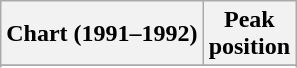<table class="wikitable sortable plainrowheaders" style="text-align:center">
<tr>
<th scope="col">Chart (1991–1992)</th>
<th scope="col">Peak<br>position</th>
</tr>
<tr>
</tr>
<tr>
</tr>
</table>
